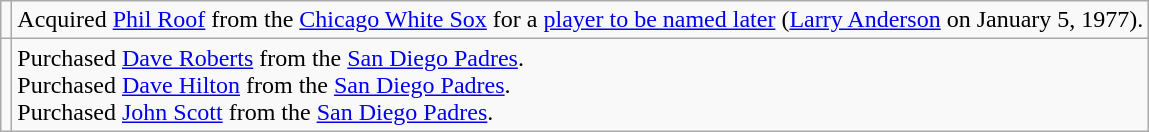<table class="wikitable">
<tr>
<td></td>
<td>Acquired <a href='#'>Phil Roof</a> from the <a href='#'>Chicago White Sox</a> for a <a href='#'>player to be named later</a> (<a href='#'>Larry Anderson</a> on January 5, 1977).</td>
</tr>
<tr>
<td></td>
<td>Purchased <a href='#'>Dave Roberts</a> from the <a href='#'>San Diego Padres</a>. <br>Purchased <a href='#'>Dave Hilton</a> from the <a href='#'>San Diego Padres</a>. <br>Purchased <a href='#'>John Scott</a> from the <a href='#'>San Diego Padres</a>.</td>
</tr>
</table>
